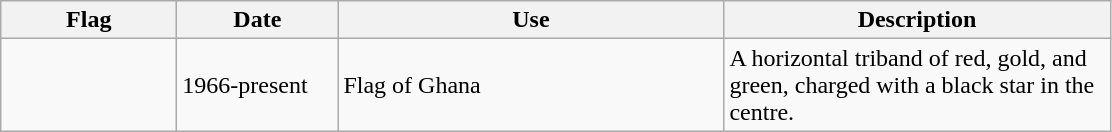<table class="wikitable">
<tr>
<th style="width:110px;">Flag</th>
<th style="width:100px;">Date</th>
<th style="width:250px;">Use</th>
<th style="width:250px;">Description</th>
</tr>
<tr>
<td></td>
<td>1966-present</td>
<td>Flag of Ghana</td>
<td>A horizontal triband of red, gold, and green, charged with a black star in the centre.</td>
</tr>
</table>
